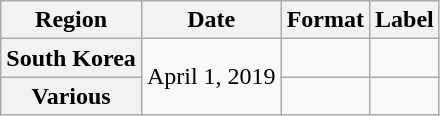<table class="wikitable plainrowheaders">
<tr>
<th scope="col">Region</th>
<th scope="col">Date</th>
<th scope="col">Format</th>
<th scope="col">Label</th>
</tr>
<tr>
<th scope="row">South Korea</th>
<td rowspan="2">April 1, 2019</td>
<td></td>
<td></td>
</tr>
<tr>
<th scope="row">Various </th>
<td></td>
<td></td>
</tr>
</table>
